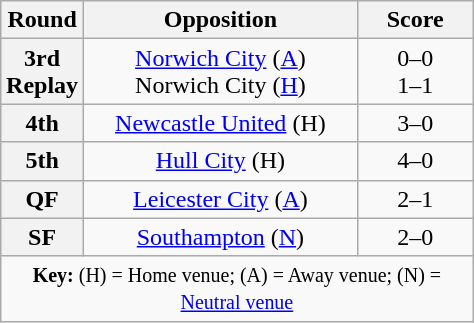<table class="wikitable plainrowheaders" style="text-align:center;margin-left:1em;float:right">
<tr>
<th scope="col" style="width:25px">Round</th>
<th scope="col" style="width:175px">Opposition</th>
<th scope="col" style="width:70px">Score</th>
</tr>
<tr>
<th scope=row style="text-align:center">3rd<br>Replay</th>
<td><a href='#'>Norwich City</a> (<a href='#'>A</a>)<br>Norwich City (<a href='#'>H</a>)</td>
<td>0–0<br>1–1 <br></td>
</tr>
<tr>
<th scope=row style="text-align:center">4th</th>
<td><a href='#'>Newcastle United</a> (H)</td>
<td>3–0</td>
</tr>
<tr>
<th scope=row style="text-align:center">5th</th>
<td><a href='#'>Hull City</a> (H)</td>
<td>4–0</td>
</tr>
<tr>
<th scope=row style="text-align:center">QF</th>
<td><a href='#'>Leicester City</a> (<a href='#'>A</a>)</td>
<td>2–1 </td>
</tr>
<tr>
<th scope=row style="text-align:center">SF</th>
<td><a href='#'>Southampton</a> (<a href='#'>N</a>)</td>
<td>2–0</td>
</tr>
<tr>
<td colspan="3"><small><strong>Key:</strong> (H) = Home venue; (A) = Away venue; (N) = <a href='#'>Neutral venue</a></small></td>
</tr>
</table>
